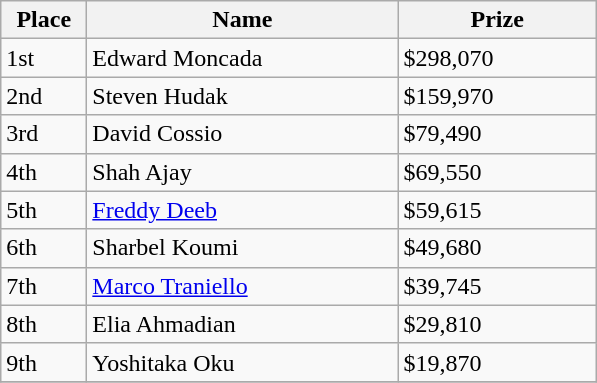<table class="wikitable">
<tr>
<th width="50">Place</th>
<th width="200">Name</th>
<th width="125">Prize</th>
</tr>
<tr>
<td>1st</td>
<td>Edward Moncada</td>
<td>$298,070</td>
</tr>
<tr>
<td>2nd</td>
<td>Steven Hudak</td>
<td>$159,970</td>
</tr>
<tr>
<td>3rd</td>
<td>David Cossio</td>
<td>$79,490</td>
</tr>
<tr>
<td>4th</td>
<td>Shah Ajay</td>
<td>$69,550</td>
</tr>
<tr>
<td>5th</td>
<td><a href='#'>Freddy Deeb</a></td>
<td>$59,615</td>
</tr>
<tr>
<td>6th</td>
<td>Sharbel Koumi</td>
<td>$49,680</td>
</tr>
<tr>
<td>7th</td>
<td><a href='#'>Marco Traniello</a></td>
<td>$39,745</td>
</tr>
<tr>
<td>8th</td>
<td>Elia Ahmadian</td>
<td>$29,810</td>
</tr>
<tr>
<td>9th</td>
<td>Yoshitaka Oku</td>
<td>$19,870</td>
</tr>
<tr>
</tr>
</table>
